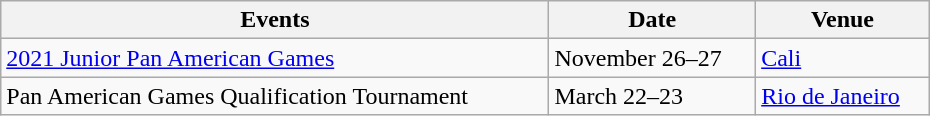<table class="wikitable" width=620>
<tr>
<th>Events</th>
<th>Date</th>
<th>Venue</th>
</tr>
<tr>
<td><a href='#'>2021 Junior Pan American Games</a></td>
<td>November 26–27</td>
<td> <a href='#'>Cali</a></td>
</tr>
<tr>
<td>Pan American Games Qualification Tournament</td>
<td>March 22–23</td>
<td> <a href='#'>Rio de Janeiro</a></td>
</tr>
</table>
